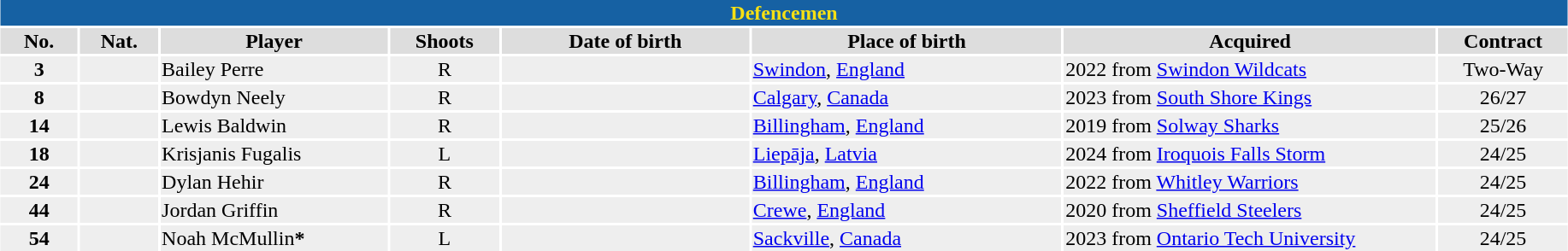<table class="toccolours"  style="width:97%; clear:both; margin:1.5em auto; text-align:center;">
<tr>
<th colspan="10" style="background: #1661a3; color: #f6e014;">Defencemen</th>
</tr>
<tr style="background:#ddd;">
<th width=5%>No.</th>
<th width=5%>Nat.</th>
<th !width=22%>Player</th>
<th width=7%>Shoots</th>
<th width=16%>Date of birth</th>
<th width=20%>Place of birth</th>
<th width=24%>Acquired</th>
<td><strong>Contract</strong></td>
</tr>
<tr style="background:#eee;">
<td><strong>3</strong></td>
<td></td>
<td align=left>Bailey Perre</td>
<td>R</td>
<td align=left></td>
<td align=left><a href='#'>Swindon</a>, <a href='#'>England</a></td>
<td align=left>2022 from <a href='#'>Swindon Wildcats</a></td>
<td>Two-Way</td>
</tr>
<tr style="background:#eee;">
<td><strong>8</strong></td>
<td></td>
<td align=left>Bowdyn Neely</td>
<td>R</td>
<td align=left></td>
<td align=left><a href='#'>Calgary</a>, <a href='#'>Canada</a></td>
<td align=left>2023 from <a href='#'>South Shore Kings</a></td>
<td>26/27</td>
</tr>
<tr style="background:#eee;">
<td><strong>14</strong></td>
<td></td>
<td align=left>Lewis Baldwin</td>
<td>R</td>
<td align=left></td>
<td align=left><a href='#'>Billingham</a>, <a href='#'>England</a></td>
<td align=left>2019 from <a href='#'>Solway Sharks</a></td>
<td>25/26</td>
</tr>
<tr style="background:#eee;">
<td><strong>18</strong></td>
<td></td>
<td align=left>Krisjanis Fugalis</td>
<td>L</td>
<td align=left></td>
<td align=left><a href='#'>Liepāja</a>, <a href='#'>Latvia</a></td>
<td align=left>2024 from <a href='#'>Iroquois Falls Storm</a></td>
<td>24/25</td>
</tr>
<tr style="background:#eee;">
<td><strong>24</strong></td>
<td></td>
<td align="left">Dylan Hehir</td>
<td>R</td>
<td align="left"></td>
<td align="left"><a href='#'>Billingham</a>, <a href='#'>England</a></td>
<td align="left">2022 from <a href='#'>Whitley Warriors</a></td>
<td>24/25</td>
</tr>
<tr style="background:#eee;">
<td><strong>44</strong></td>
<td></td>
<td align=left>Jordan Griffin</td>
<td>R</td>
<td align=left></td>
<td align=left><a href='#'>Crewe</a>, <a href='#'>England</a></td>
<td align=left>2020 from <a href='#'>Sheffield Steelers</a></td>
<td>24/25</td>
</tr>
<tr style="background:#eee;">
<td><strong>54</strong></td>
<td></td>
<td align=left>Noah McMullin<strong>*</strong></td>
<td>L</td>
<td align=left></td>
<td align=left><a href='#'>Sackville</a>, <a href='#'>Canada</a></td>
<td align=left>2023 from <a href='#'>Ontario Tech University</a></td>
<td>24/25</td>
</tr>
</table>
